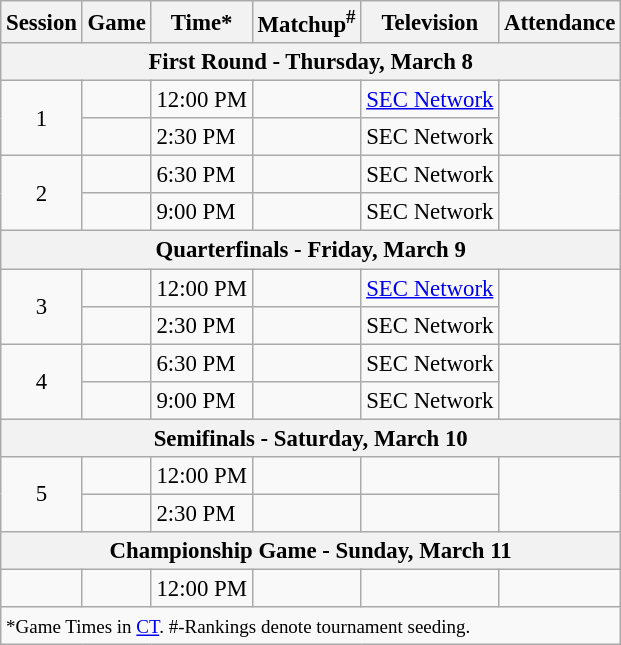<table class="wikitable" style="font-size: 95%">
<tr align="center">
<th>Session</th>
<th>Game</th>
<th>Time*</th>
<th>Matchup<sup>#</sup></th>
<th>Television</th>
<th>Attendance</th>
</tr>
<tr>
<th colspan=7>First Round - Thursday, March 8</th>
</tr>
<tr>
<td rowspan=2 style="text-align:center;">1</td>
<td></td>
<td>12:00 PM</td>
<td></td>
<td><a href='#'>SEC Network</a></td>
<td rowspan=2></td>
</tr>
<tr>
<td></td>
<td>2:30 PM</td>
<td></td>
<td>SEC Network</td>
</tr>
<tr>
<td rowspan=2 style="text-align:center;">2</td>
<td></td>
<td>6:30 PM</td>
<td></td>
<td>SEC Network</td>
<td rowspan=2></td>
</tr>
<tr>
<td></td>
<td>9:00 PM</td>
<td></td>
<td>SEC Network</td>
</tr>
<tr>
<th colspan=7>Quarterfinals - Friday, March 9</th>
</tr>
<tr>
<td rowspan=2 style="text-align:center;">3</td>
<td></td>
<td>12:00 PM</td>
<td></td>
<td><a href='#'>SEC Network</a></td>
<td rowspan=2></td>
</tr>
<tr>
<td></td>
<td>2:30 PM</td>
<td></td>
<td>SEC Network</td>
</tr>
<tr>
<td rowspan=2 style="text-align:center;">4</td>
<td></td>
<td>6:30 PM</td>
<td></td>
<td>SEC Network</td>
<td rowspan=2></td>
</tr>
<tr>
<td></td>
<td>9:00 PM</td>
<td></td>
<td>SEC Network</td>
</tr>
<tr>
<th colspan=7>Semifinals - Saturday, March 10</th>
</tr>
<tr>
<td rowspan=2 style="text-align:center;">5</td>
<td></td>
<td>12:00 PM</td>
<td></td>
<td></td>
<td rowspan=2></td>
</tr>
<tr>
<td></td>
<td>2:30 PM</td>
<td></td>
<td></td>
</tr>
<tr>
<th colspan=7>Championship Game - Sunday, March 11</th>
</tr>
<tr>
<td></td>
<td></td>
<td>12:00 PM</td>
<td></td>
<td></td>
<td></td>
</tr>
<tr>
<td colspan=6><small>*Game Times in <a href='#'>CT</a>. #-Rankings denote tournament seeding.</small></td>
</tr>
</table>
